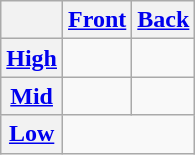<table class="wikitable" style="text-align:center">
<tr>
<th></th>
<th><a href='#'>Front</a></th>
<th><a href='#'>Back</a></th>
</tr>
<tr>
<th><a href='#'>High</a></th>
<td></td>
<td></td>
</tr>
<tr>
<th><a href='#'>Mid</a></th>
<td></td>
<td></td>
</tr>
<tr>
<th><a href='#'>Low</a></th>
<td colspan=2></td>
</tr>
</table>
